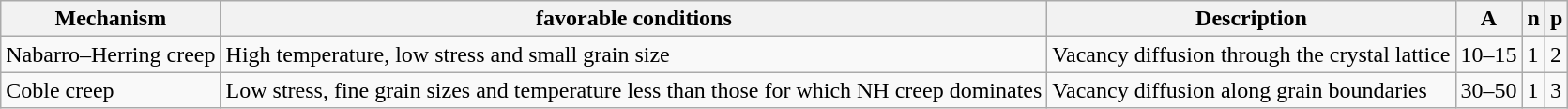<table class="wikitable">
<tr>
<th>Mechanism</th>
<th>favorable conditions</th>
<th>Description</th>
<th>A</th>
<th>n</th>
<th>p</th>
</tr>
<tr>
<td>Nabarro–Herring creep</td>
<td>High temperature, low stress and small grain size</td>
<td>Vacancy diffusion through the crystal lattice</td>
<td>10–15</td>
<td>1</td>
<td>2</td>
</tr>
<tr>
<td>Coble creep</td>
<td>Low stress, fine grain sizes and temperature less than those for which NH creep dominates</td>
<td>Vacancy diffusion along grain boundaries</td>
<td>30–50</td>
<td>1</td>
<td>3</td>
</tr>
</table>
